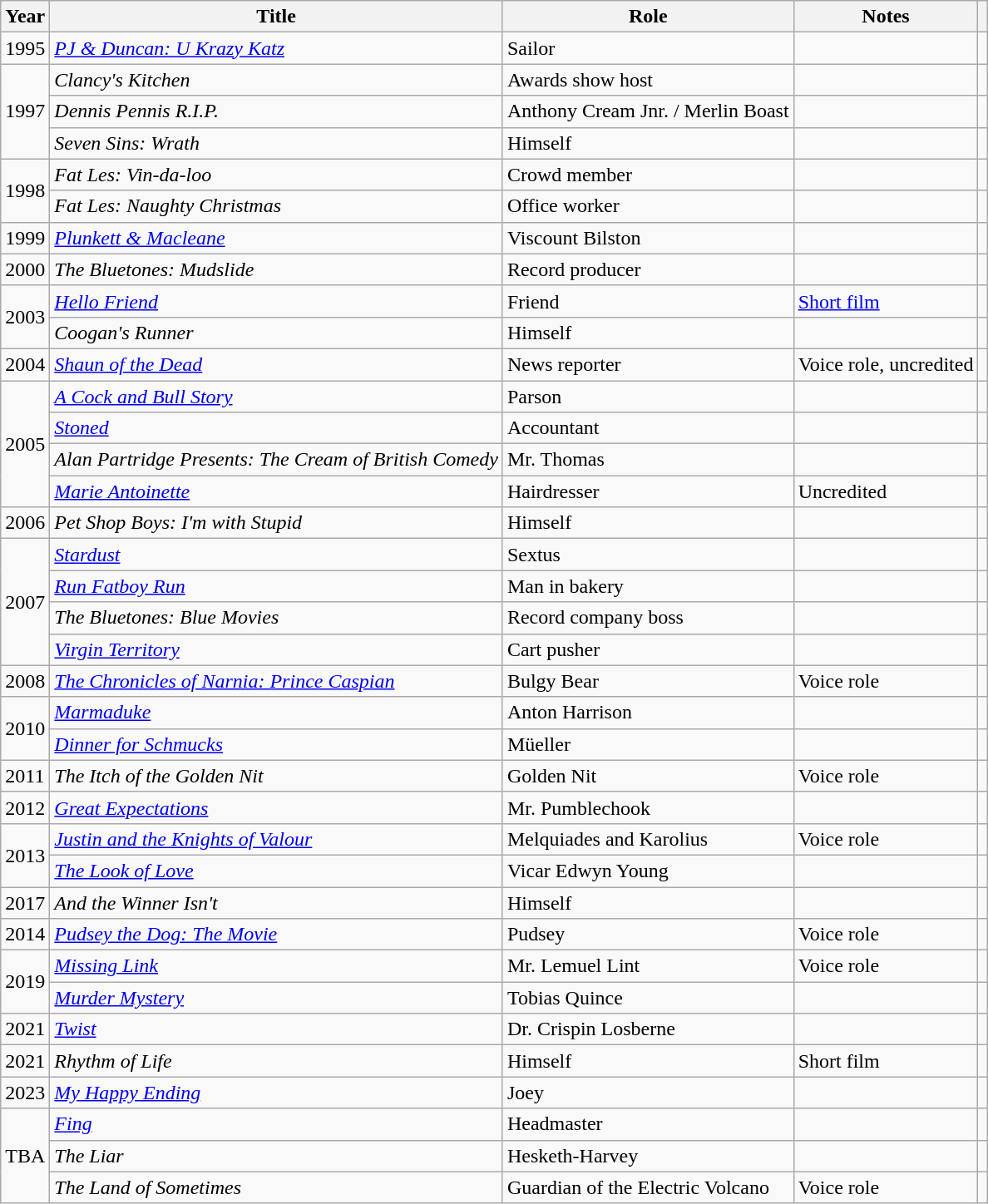<table class="wikitable sortable">
<tr>
<th>Year</th>
<th>Title</th>
<th>Role</th>
<th>Notes</th>
<th></th>
</tr>
<tr>
<td>1995</td>
<td><em><a href='#'>PJ & Duncan: U Krazy Katz</a></em></td>
<td>Sailor</td>
<td></td>
<td></td>
</tr>
<tr>
<td rowspan="3">1997</td>
<td><em>Clancy's Kitchen</em></td>
<td>Awards show host</td>
<td></td>
<td></td>
</tr>
<tr>
<td><em>Dennis Pennis R.I.P.</em></td>
<td>Anthony Cream Jnr. / Merlin Boast</td>
<td></td>
<td></td>
</tr>
<tr>
<td><em>Seven Sins: Wrath</em></td>
<td>Himself</td>
<td></td>
<td></td>
</tr>
<tr>
<td rowspan="2">1998</td>
<td><em>Fat Les: Vin-da-loo</em></td>
<td>Crowd member</td>
<td></td>
<td></td>
</tr>
<tr>
<td><em>Fat Les: Naughty Christmas</em></td>
<td>Office worker</td>
<td></td>
<td></td>
</tr>
<tr>
<td>1999</td>
<td><em><a href='#'>Plunkett & Macleane</a></em></td>
<td>Viscount Bilston</td>
<td></td>
<td></td>
</tr>
<tr>
<td>2000</td>
<td><em>The Bluetones: Mudslide</em></td>
<td>Record producer</td>
<td></td>
<td></td>
</tr>
<tr>
<td rowspan="2">2003</td>
<td><em><a href='#'>Hello Friend</a></em></td>
<td>Friend</td>
<td><a href='#'>Short film</a></td>
<td></td>
</tr>
<tr>
<td><em>Coogan's Runner</em></td>
<td>Himself</td>
<td></td>
<td></td>
</tr>
<tr>
<td>2004</td>
<td><em><a href='#'>Shaun of the Dead</a></em></td>
<td>News reporter</td>
<td>Voice role, uncredited</td>
<td></td>
</tr>
<tr>
<td rowspan="4">2005</td>
<td><em><a href='#'>A Cock and Bull Story</a></em></td>
<td>Parson</td>
<td></td>
<td></td>
</tr>
<tr>
<td><em><a href='#'>Stoned</a></em></td>
<td>Accountant</td>
<td></td>
<td></td>
</tr>
<tr>
<td><em>Alan Partridge Presents: The Cream of British Comedy</em></td>
<td>Mr. Thomas</td>
<td></td>
<td></td>
</tr>
<tr>
<td><em><a href='#'>Marie Antoinette</a></em></td>
<td>Hairdresser</td>
<td>Uncredited</td>
<td></td>
</tr>
<tr>
<td>2006</td>
<td><em>Pet Shop Boys: I'm with Stupid</em></td>
<td>Himself</td>
<td></td>
<td></td>
</tr>
<tr>
<td rowspan="4">2007</td>
<td><em><a href='#'>Stardust</a></em></td>
<td>Sextus</td>
<td></td>
<td></td>
</tr>
<tr>
<td><em><a href='#'>Run Fatboy Run</a></em></td>
<td>Man in bakery</td>
<td></td>
<td></td>
</tr>
<tr>
<td><em>The Bluetones: Blue Movies</em></td>
<td>Record company boss</td>
<td></td>
<td></td>
</tr>
<tr>
<td><em><a href='#'>Virgin Territory</a></em></td>
<td>Cart pusher</td>
<td></td>
<td></td>
</tr>
<tr>
<td>2008</td>
<td><em><a href='#'>The Chronicles of Narnia: Prince Caspian</a></em></td>
<td>Bulgy Bear</td>
<td>Voice role</td>
<td></td>
</tr>
<tr>
<td rowspan="2">2010</td>
<td><em><a href='#'>Marmaduke</a></em></td>
<td>Anton Harrison</td>
<td></td>
<td></td>
</tr>
<tr>
<td><em><a href='#'>Dinner for Schmucks</a></em></td>
<td>Müeller</td>
<td></td>
<td></td>
</tr>
<tr>
<td>2011</td>
<td><em>The Itch of the Golden Nit</em></td>
<td>Golden Nit</td>
<td>Voice role</td>
<td></td>
</tr>
<tr>
<td>2012</td>
<td><em><a href='#'>Great Expectations</a></em></td>
<td>Mr. Pumblechook</td>
<td></td>
<td></td>
</tr>
<tr>
<td rowspan="2">2013</td>
<td><em><a href='#'>Justin and the Knights of Valour</a></em></td>
<td>Melquiades and Karolius</td>
<td>Voice role</td>
<td></td>
</tr>
<tr>
<td><em><a href='#'>The Look of Love</a></em></td>
<td>Vicar Edwyn Young</td>
<td></td>
<td></td>
</tr>
<tr>
<td>2017</td>
<td><em>And the Winner Isn't</em></td>
<td>Himself</td>
<td></td>
</tr>
<tr>
<td>2014</td>
<td><em><a href='#'>Pudsey the Dog: The Movie</a></em></td>
<td>Pudsey</td>
<td>Voice role</td>
<td></td>
</tr>
<tr>
<td rowspan="2">2019</td>
<td><em><a href='#'>Missing Link</a></em></td>
<td>Mr. Lemuel Lint</td>
<td>Voice role</td>
<td></td>
</tr>
<tr>
<td><em><a href='#'>Murder Mystery</a></em></td>
<td>Tobias Quince</td>
<td></td>
<td></td>
</tr>
<tr>
<td>2021</td>
<td><em><a href='#'>Twist</a></em></td>
<td>Dr. Crispin Losberne</td>
<td></td>
<td></td>
</tr>
<tr>
<td>2021</td>
<td><em>Rhythm of Life</em></td>
<td>Himself</td>
<td>Short film</td>
<td></td>
</tr>
<tr>
<td>2023</td>
<td><em><a href='#'>My Happy Ending</a></em></td>
<td>Joey</td>
<td></td>
<td></td>
</tr>
<tr>
<td rowspan="3">TBA</td>
<td><em><a href='#'>Fing</a></em></td>
<td>Headmaster</td>
<td></td>
<td></td>
</tr>
<tr>
<td><em>The Liar</em></td>
<td>Hesketh-Harvey</td>
<td></td>
<td></td>
</tr>
<tr>
<td><em>The Land of Sometimes</em></td>
<td>Guardian of the Electric Volcano</td>
<td>Voice role</td>
<td></td>
</tr>
</table>
